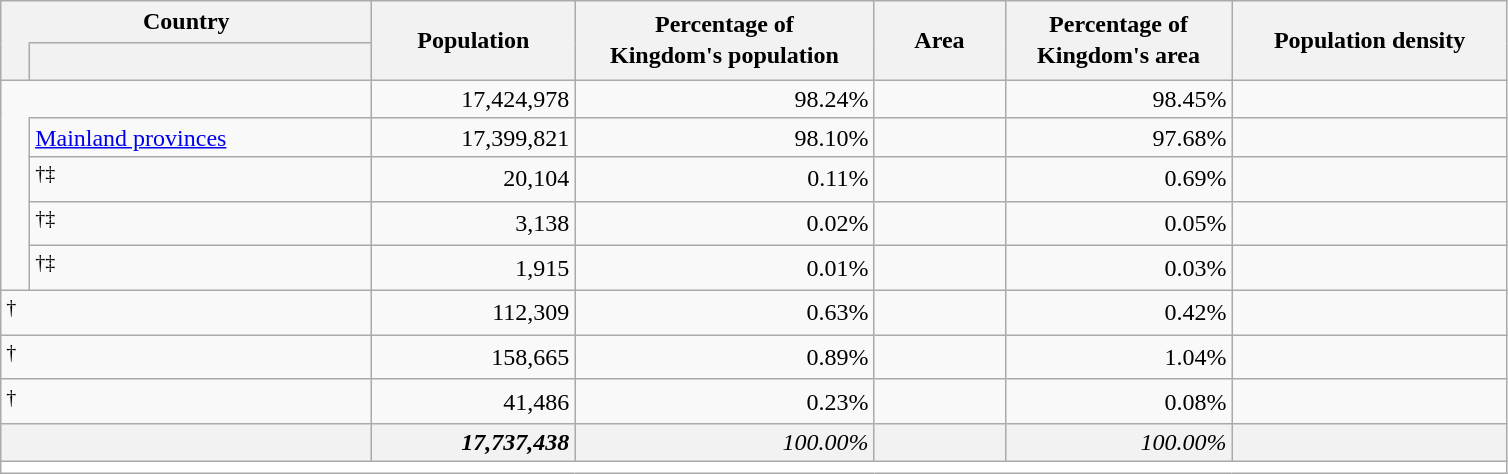<table class="wikitable" style="text-align:right;">
<tr style="line-height:1.3em;">
<th scope="col" colspan="2" style="width:15em;">Country</th>
<th scope="col" rowspan="2" style="width:8em;">Population<br></th>
<th scope="col" rowspan="2" style="width:12em;">Percentage of<br>Kingdom's population</th>
<th scope="col" rowspan="2" style="width:5em;">Area</th>
<th scope="col" rowspan="2" style="width:9em;">Percentage of<br>Kingdom's area</th>
<th scope="col" rowspan="2" style="width:11em;">Population density</th>
</tr>
<tr>
<th style="border-top:hidden"> </th>
<th scope="col"></th>
</tr>
<tr>
<td scope="rowgroup" colspan="2" style="text-align:left;"></td>
<td>17,424,978</td>
<td>98.24%</td>
<td></td>
<td>98.45%</td>
<td></td>
</tr>
<tr>
<td rowspan="4" style="border-top:hidden"></td>
<td scope="row" style="text-align:left;"> <a href='#'>Mainland provinces</a></td>
<td>17,399,821</td>
<td>98.10%</td>
<td></td>
<td>97.68%</td>
<td></td>
</tr>
<tr>
<td scope="row" style="text-align:left;"><sup>†‡</sup></td>
<td>20,104</td>
<td>0.11%</td>
<td></td>
<td>0.69%</td>
<td></td>
</tr>
<tr>
<td scope="row" style="text-align:left;"><sup>†‡</sup></td>
<td>3,138</td>
<td>0.02%</td>
<td></td>
<td>0.05%</td>
<td></td>
</tr>
<tr>
<td scope="row" style="text-align:left;"><sup>†‡</sup></td>
<td>1,915</td>
<td>0.01%</td>
<td></td>
<td>0.03%</td>
<td></td>
</tr>
<tr>
<td scope="row" colspan="2" style="text-align:left;"><sup>†</sup></td>
<td>112,309</td>
<td>0.63%</td>
<td></td>
<td>0.42%</td>
<td></td>
</tr>
<tr>
<td scope="row" colspan="2" style="text-align:left;"><sup>†</sup></td>
<td>158,665</td>
<td>0.89%</td>
<td></td>
<td>1.04%</td>
<td></td>
</tr>
<tr>
<td scope="row" colspan="2" style="text-align:left;"><sup>†</sup></td>
<td>41,486</td>
<td>0.23%</td>
<td></td>
<td>0.08%</td>
<td></td>
</tr>
<tr class="sortbottom">
<th scope="row" colspan="2" style="text-align:left;font-weight:normal;white-space:nowrap;"><em></em></th>
<th style="text-align:right;"><em>17,737,438</em></th>
<th style="text-align:right;font-weight:normal;"><em>100.00%</em></th>
<th style="text-align:right;"><em></em></th>
<th style="text-align:right;font-weight:normal;"><em>100.00%</em></th>
<th style="text-align:right;"><em></em></th>
</tr>
<tr class="sortbottom">
<td scope="row" colspan="8" style="background:#fff; text-align:left;"></td>
</tr>
</table>
